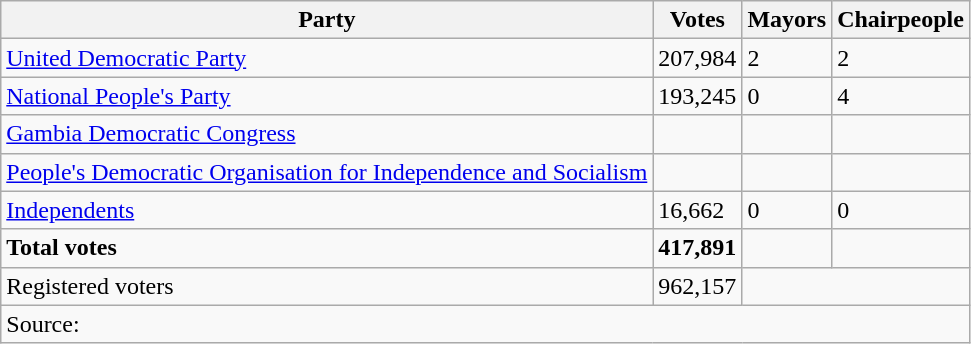<table class="wikitable">
<tr>
<th>Party</th>
<th>Votes</th>
<th>Mayors</th>
<th>Chairpeople</th>
</tr>
<tr>
<td><a href='#'>United Democratic Party</a></td>
<td>207,984</td>
<td>2</td>
<td>2</td>
</tr>
<tr>
<td><a href='#'>National People's Party</a></td>
<td>193,245</td>
<td>0</td>
<td>4</td>
</tr>
<tr>
<td><a href='#'>Gambia Democratic Congress</a></td>
<td></td>
<td></td>
<td></td>
</tr>
<tr>
<td><a href='#'>People's Democratic Organisation for Independence and Socialism</a></td>
<td></td>
<td></td>
<td></td>
</tr>
<tr>
<td><a href='#'>Independents</a></td>
<td>16,662</td>
<td>0</td>
<td>0</td>
</tr>
<tr>
<td><strong>Total votes</strong></td>
<td><strong>417,891</strong></td>
<td></td>
<td></td>
</tr>
<tr>
<td>Registered voters</td>
<td>962,157</td>
<td colspan="2"></td>
</tr>
<tr>
<td colspan="4">Source: </td>
</tr>
</table>
